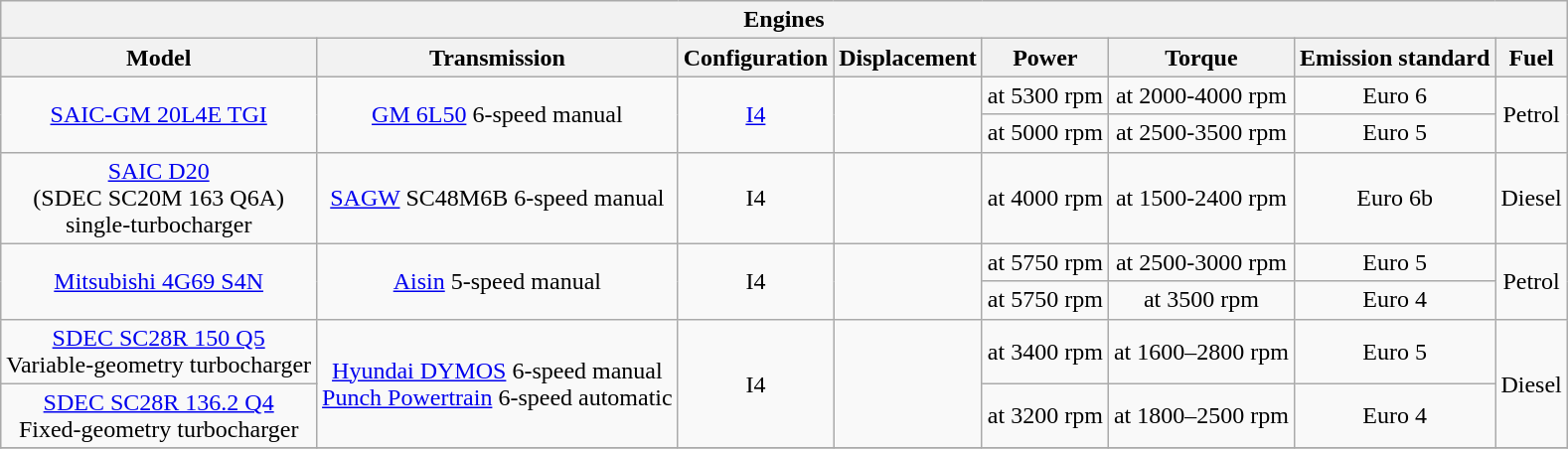<table class="wikitable" style="text-align:center; font-size:100%;">
<tr>
<th colspan=8>Engines</th>
</tr>
<tr style="background:#dcdcdc; text-align:center; vertical-align:middle;">
<th>Model</th>
<th>Transmission</th>
<th>Configuration</th>
<th>Displacement</th>
<th>Power</th>
<th>Torque</th>
<th>Emission standard</th>
<th>Fuel</th>
</tr>
<tr>
<td rowspan="2"><a href='#'>SAIC-GM 20L4E TGI</a></td>
<td rowspan="2"><a href='#'>GM 6L50</a> 6-speed manual</td>
<td rowspan="2"><a href='#'>I4</a></td>
<td rowspan="2"></td>
<td> at 5300 rpm</td>
<td> at 2000-4000 rpm</td>
<td>Euro 6</td>
<td rowspan="2">Petrol</td>
</tr>
<tr>
<td> at 5000 rpm</td>
<td> at 2500-3500 rpm</td>
<td>Euro 5</td>
</tr>
<tr>
<td><a href='#'>SAIC D20</a><br>(SDEC SC20M 163 Q6A)<br>single-turbocharger</td>
<td><a href='#'>SAGW</a> SC48M6B 6-speed manual</td>
<td>I4</td>
<td></td>
<td> at 4000 rpm</td>
<td> at 1500-2400 rpm</td>
<td>Euro 6b</td>
<td>Diesel</td>
</tr>
<tr>
<td rowspan="2"><a href='#'>Mitsubishi 4G69 S4N</a></td>
<td rowspan="2"><a href='#'>Aisin</a> 5-speed manual</td>
<td rowspan="2">I4</td>
<td rowspan="2"></td>
<td> at 5750 rpm</td>
<td> at 2500-3000 rpm</td>
<td>Euro 5</td>
<td rowspan="2">Petrol</td>
</tr>
<tr>
<td> at 5750 rpm</td>
<td> at 3500 rpm</td>
<td>Euro 4</td>
</tr>
<tr>
<td><a href='#'>SDEC SC28R 150 Q5</a><br>Variable-geometry turbocharger</td>
<td rowspan="2"><a href='#'>Hyundai DYMOS</a> 6-speed manual<br><a href='#'>Punch Powertrain</a> 6-speed automatic</td>
<td rowspan="2">I4</td>
<td rowspan="2"></td>
<td> at 3400 rpm</td>
<td> at 1600–2800 rpm</td>
<td>Euro 5</td>
<td rowspan="2">Diesel</td>
</tr>
<tr>
<td><a href='#'>SDEC SC28R 136.2 Q4</a><br>Fixed-geometry turbocharger</td>
<td> at 3200 rpm</td>
<td> at 1800–2500 rpm</td>
<td>Euro 4</td>
</tr>
<tr>
</tr>
</table>
